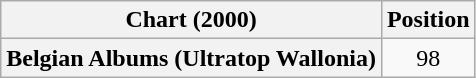<table class="wikitable plainrowheaders" style="text-align:center">
<tr>
<th scope="col">Chart (2000)</th>
<th scope="col">Position</th>
</tr>
<tr>
<th scope="row">Belgian Albums (Ultratop Wallonia)</th>
<td>98</td>
</tr>
</table>
